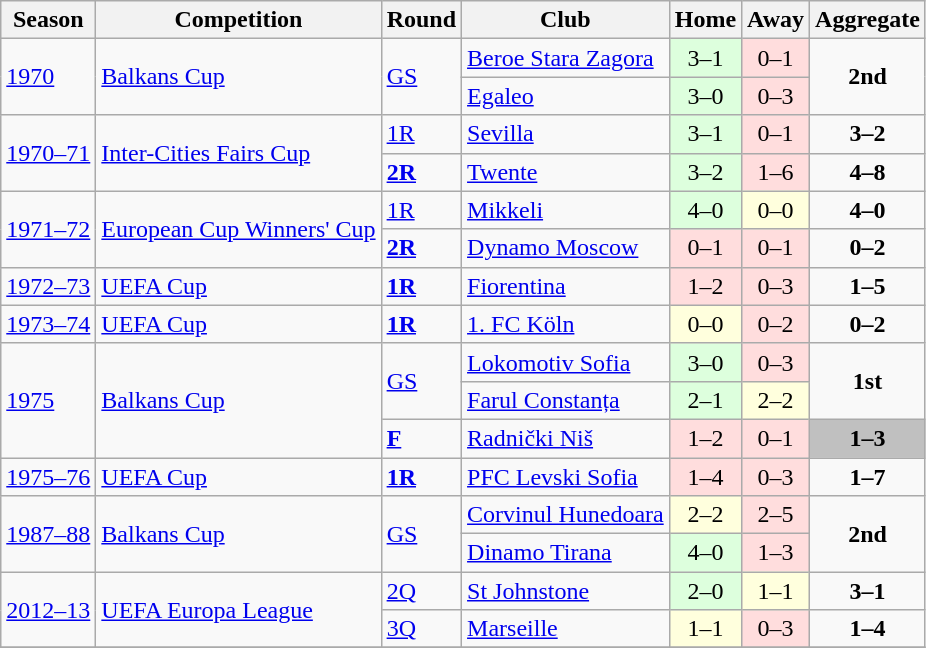<table class="wikitable">
<tr>
<th>Season</th>
<th>Competition</th>
<th>Round</th>
<th>Club</th>
<th>Home</th>
<th>Away</th>
<th>Aggregate</th>
</tr>
<tr>
<td rowspan="2"><a href='#'>1970</a></td>
<td rowspan="2"><a href='#'>Balkans Cup</a></td>
<td rowspan="2"><a href='#'>GS</a></td>
<td> <a href='#'>Beroe Stara Zagora</a></td>
<td style="text-align:center; background:#dfd;">3–1</td>
<td style="text-align:center; background:#fdd;">0–1</td>
<td style="text-align:center;" rowspan=2><strong>2nd</strong></td>
</tr>
<tr>
<td> <a href='#'>Egaleo</a></td>
<td style="text-align:center; background:#dfd;">3–0</td>
<td style="text-align:center; background:#fdd;">0–3</td>
</tr>
<tr>
<td rowspan="2"><a href='#'>1970–71</a></td>
<td rowspan="2"><a href='#'>Inter-Cities Fairs Cup</a></td>
<td><a href='#'>1R</a></td>
<td> <a href='#'>Sevilla</a></td>
<td style="text-align:center; background:#dfd;">3–1</td>
<td style="text-align:center; background:#fdd;">0–1</td>
<td style="text-align:center;"><strong>3–2</strong></td>
</tr>
<tr>
<td><a href='#'><strong>2R</strong></a></td>
<td> <a href='#'>Twente</a></td>
<td style="text-align:center; background:#dfd;">3–2</td>
<td style="text-align:center; background:#fdd;">1–6</td>
<td style="text-align:center;"><strong>4–8</strong></td>
</tr>
<tr>
<td rowspan="2"><a href='#'>1971–72</a></td>
<td rowspan="2"><a href='#'>European Cup Winners' Cup</a></td>
<td><a href='#'>1R</a></td>
<td> <a href='#'>Mikkeli</a></td>
<td style="text-align:center; background:#dfd;">4–0</td>
<td style="text-align:center; background:#ffd;">0–0</td>
<td style="text-align:center;"><strong>4–0</strong></td>
</tr>
<tr>
<td><a href='#'><strong>2R</strong></a></td>
<td> <a href='#'>Dynamo Moscow</a></td>
<td style="text-align:center; background:#fdd;">0–1</td>
<td style="text-align:center; background:#fdd;">0–1</td>
<td style="text-align:center;"><strong>0–2</strong></td>
</tr>
<tr>
<td><a href='#'>1972–73</a></td>
<td><a href='#'>UEFA Cup</a></td>
<td><a href='#'><strong>1R</strong></a></td>
<td> <a href='#'>Fiorentina</a></td>
<td style="text-align:center; background:#fdd;">1–2</td>
<td style="text-align:center; background:#fdd;">0–3</td>
<td style="text-align:center;"><strong>1–5</strong></td>
</tr>
<tr>
<td><a href='#'>1973–74</a></td>
<td><a href='#'>UEFA Cup</a></td>
<td><a href='#'><strong>1R</strong></a></td>
<td> <a href='#'>1. FC Köln</a></td>
<td style="text-align:center; background:#ffd;">0–0</td>
<td style="text-align:center; background:#fdd;">0–2</td>
<td style="text-align:center;"><strong>0–2</strong></td>
</tr>
<tr>
<td rowspan="3"><a href='#'>1975</a></td>
<td rowspan="3"><a href='#'>Balkans Cup</a></td>
<td rowspan="2"><a href='#'>GS</a></td>
<td> <a href='#'>Lokomotiv Sofia</a></td>
<td style="text-align:center; background:#dfd;">3–0</td>
<td style="text-align:center; background:#fdd;">0–3</td>
<td style="text-align:center;" rowspan=2><strong>1st</strong></td>
</tr>
<tr>
<td> <a href='#'>Farul Constanța</a></td>
<td style="text-align:center; background:#dfd;">2–1</td>
<td style="text-align:center; background:#ffd;">2–2</td>
</tr>
<tr>
<td><a href='#'><strong>F</strong></a></td>
<td> <a href='#'>Radnički Niš</a></td>
<td style="text-align:center; background:#fdd;">1–2</td>
<td style="text-align:center; background:#fdd;">0–1</td>
<td style="text-align:center; background:silver;"><strong>1–3</strong></td>
</tr>
<tr>
<td><a href='#'>1975–76</a></td>
<td><a href='#'>UEFA Cup</a></td>
<td><a href='#'><strong>1R</strong></a></td>
<td> <a href='#'>PFC Levski Sofia</a></td>
<td style="text-align:center; background:#fdd;">1–4</td>
<td style="text-align:center; background:#fdd;">0–3</td>
<td style="text-align:center;"><strong>1–7</strong></td>
</tr>
<tr>
<td rowspan="2"><a href='#'>1987–88</a></td>
<td rowspan="2"><a href='#'>Balkans Cup</a></td>
<td rowspan="2"><a href='#'>GS</a></td>
<td> <a href='#'>Corvinul Hunedoara</a></td>
<td style="text-align:center; background:#ffd;">2–2</td>
<td style="text-align:center; background:#fdd;">2–5</td>
<td style="text-align:center;" rowspan=2><strong>2nd</strong></td>
</tr>
<tr>
<td> <a href='#'>Dinamo Tirana</a></td>
<td style="text-align:center; background:#dfd;">4–0</td>
<td style="text-align:center; background:#fdd;">1–3</td>
</tr>
<tr>
<td rowspan="2"><a href='#'>2012–13</a></td>
<td rowspan="2"><a href='#'>UEFA Europa League</a></td>
<td><a href='#'>2Q</a></td>
<td> <a href='#'>St Johnstone</a></td>
<td style="text-align:center; background:#dfd;">2–0</td>
<td style="text-align:center; background:#ffd;">1–1</td>
<td style="text-align:center;"><strong>3–1</strong></td>
</tr>
<tr>
<td><a href='#'>3Q</a></td>
<td> <a href='#'>Marseille</a></td>
<td style="text-align:center; background:#ffd;">1–1</td>
<td style="text-align:center; background:#fdd;">0–3</td>
<td style="text-align:center;"><strong>1–4</strong></td>
</tr>
<tr>
</tr>
</table>
